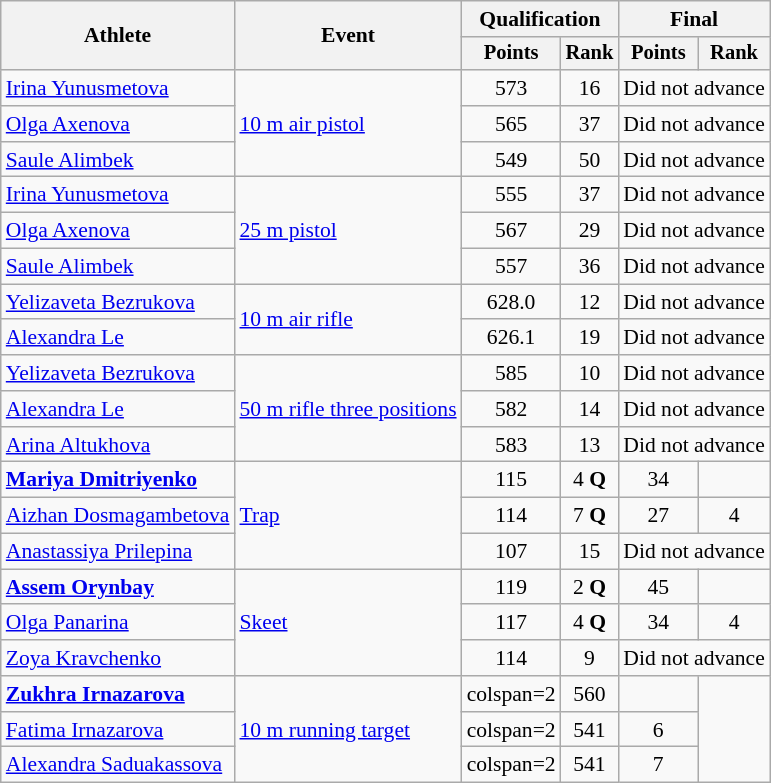<table class=wikitable style=font-size:90%;text-align:center>
<tr>
<th rowspan="2">Athlete</th>
<th rowspan="2">Event</th>
<th colspan=2>Qualification</th>
<th colspan=2>Final</th>
</tr>
<tr style="font-size:95%">
<th>Points</th>
<th>Rank</th>
<th>Points</th>
<th>Rank</th>
</tr>
<tr>
<td align=left><a href='#'>Irina Yunusmetova</a></td>
<td align=left rowspan=3><a href='#'>10 m air pistol</a></td>
<td>573</td>
<td>16</td>
<td colspan=2>Did not advance</td>
</tr>
<tr>
<td align=left><a href='#'>Olga Axenova</a></td>
<td>565</td>
<td>37</td>
<td colspan=2>Did not advance</td>
</tr>
<tr>
<td align=left><a href='#'>Saule Alimbek</a></td>
<td>549</td>
<td>50</td>
<td colspan=2>Did not advance</td>
</tr>
<tr>
<td align=left><a href='#'>Irina Yunusmetova</a></td>
<td align=left rowspan=3><a href='#'>25 m pistol</a></td>
<td>555</td>
<td>37</td>
<td colspan=2>Did not advance</td>
</tr>
<tr>
<td align=left><a href='#'>Olga Axenova</a></td>
<td>567</td>
<td>29</td>
<td colspan=2>Did not advance</td>
</tr>
<tr>
<td align=left><a href='#'>Saule Alimbek</a></td>
<td>557</td>
<td>36</td>
<td colspan=2>Did not advance</td>
</tr>
<tr>
<td align=left><a href='#'>Yelizaveta Bezrukova</a></td>
<td align=left rowspan=2><a href='#'>10 m air rifle</a></td>
<td>628.0</td>
<td>12</td>
<td colspan=2>Did not advance</td>
</tr>
<tr>
<td align=left><a href='#'>Alexandra Le</a></td>
<td>626.1</td>
<td>19</td>
<td colspan=2>Did not advance</td>
</tr>
<tr>
<td align=left><a href='#'>Yelizaveta Bezrukova</a></td>
<td align=left rowspan=3><a href='#'>50 m rifle three positions</a></td>
<td>585</td>
<td>10</td>
<td colspan=2>Did not advance</td>
</tr>
<tr>
<td align=left><a href='#'>Alexandra Le</a></td>
<td>582</td>
<td>14</td>
<td colspan=2>Did not advance</td>
</tr>
<tr>
<td align=left><a href='#'>Arina Altukhova</a></td>
<td>583</td>
<td>13</td>
<td colspan=2>Did not advance</td>
</tr>
<tr>
<td align=left><strong><a href='#'>Mariya Dmitriyenko</a></strong></td>
<td align=left rowspan=3><a href='#'>Trap</a></td>
<td>115</td>
<td>4 <strong>Q</strong></td>
<td>34</td>
<td></td>
</tr>
<tr>
<td align=left><a href='#'>Aizhan Dosmagambetova</a></td>
<td>114</td>
<td>7 <strong>Q</strong></td>
<td>27</td>
<td>4</td>
</tr>
<tr>
<td align=left><a href='#'>Anastassiya Prilepina</a></td>
<td>107</td>
<td>15</td>
<td colspan=2>Did not advance</td>
</tr>
<tr>
<td align=left><strong><a href='#'>Assem Orynbay</a></strong></td>
<td align=left rowspan=3><a href='#'>Skeet</a></td>
<td>119</td>
<td>2 <strong>Q</strong></td>
<td>45</td>
<td></td>
</tr>
<tr>
<td align=left><a href='#'>Olga Panarina</a></td>
<td>117</td>
<td>4 <strong>Q</strong></td>
<td>34</td>
<td>4</td>
</tr>
<tr>
<td align=left><a href='#'>Zoya Kravchenko</a></td>
<td>114</td>
<td>9</td>
<td colspan=2>Did not advance</td>
</tr>
<tr>
<td align=left><strong><a href='#'>Zukhra Irnazarova</a></strong></td>
<td align=left rowspan=3><a href='#'>10 m running target</a></td>
<td>colspan=2 </td>
<td>560</td>
<td></td>
</tr>
<tr>
<td align=left><a href='#'>Fatima Irnazarova</a></td>
<td>colspan=2 </td>
<td>541</td>
<td>6</td>
</tr>
<tr>
<td align=left><a href='#'>Alexandra Saduakassova</a></td>
<td>colspan=2 </td>
<td>541</td>
<td>7</td>
</tr>
</table>
